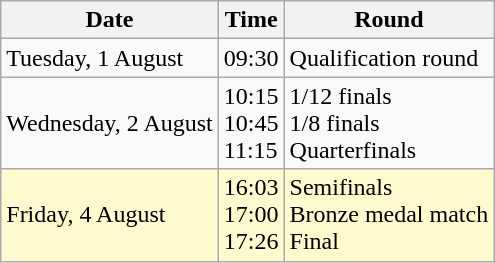<table class=wikitable>
<tr>
<th>Date</th>
<th>Time</th>
<th>Round</th>
</tr>
<tr>
<td>Tuesday, 1 August</td>
<td>09:30</td>
<td>Qualification round</td>
</tr>
<tr>
<td>Wednesday, 2 August</td>
<td>10:15 <br> 10:45 <br> 11:15</td>
<td>1/12 finals <br> 1/8 finals <br> Quarterfinals</td>
</tr>
<tr style=background:lemonchiffon>
<td>Friday, 4 August</td>
<td>16:03 <br> 17:00 <br> 17:26</td>
<td>Semifinals <br> Bronze medal match <br> Final</td>
</tr>
</table>
